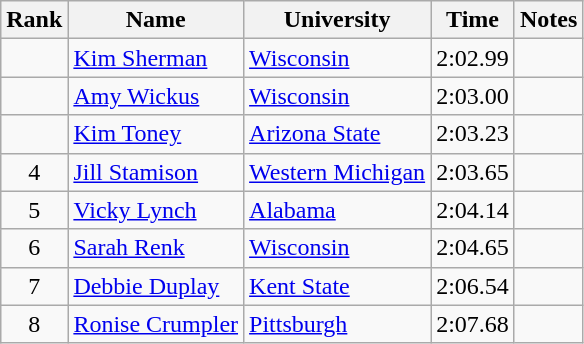<table class="wikitable sortable" style="text-align:center">
<tr>
<th>Rank</th>
<th>Name</th>
<th>University</th>
<th>Time</th>
<th>Notes</th>
</tr>
<tr>
<td></td>
<td align=left><a href='#'>Kim Sherman</a></td>
<td align="left"><a href='#'>Wisconsin</a></td>
<td>2:02.99</td>
<td></td>
</tr>
<tr>
<td></td>
<td align=left><a href='#'>Amy Wickus</a></td>
<td align=left><a href='#'>Wisconsin</a></td>
<td>2:03.00</td>
<td></td>
</tr>
<tr>
<td></td>
<td align=left><a href='#'>Kim Toney</a></td>
<td align="left"><a href='#'>Arizona State</a></td>
<td>2:03.23</td>
<td></td>
</tr>
<tr>
<td>4</td>
<td align=left><a href='#'>Jill Stamison</a></td>
<td align="left"><a href='#'>Western Michigan</a></td>
<td>2:03.65</td>
<td></td>
</tr>
<tr>
<td>5</td>
<td align=left><a href='#'>Vicky Lynch</a></td>
<td align="left"><a href='#'>Alabama</a></td>
<td>2:04.14</td>
<td></td>
</tr>
<tr>
<td>6</td>
<td align=left><a href='#'>Sarah Renk</a></td>
<td align="left"><a href='#'>Wisconsin</a></td>
<td>2:04.65</td>
<td></td>
</tr>
<tr>
<td>7</td>
<td align=left><a href='#'>Debbie Duplay</a></td>
<td align="left"><a href='#'>Kent State</a></td>
<td>2:06.54</td>
<td></td>
</tr>
<tr>
<td>8</td>
<td align=left><a href='#'>Ronise Crumpler</a></td>
<td align="left"><a href='#'>Pittsburgh</a></td>
<td>2:07.68</td>
<td></td>
</tr>
</table>
